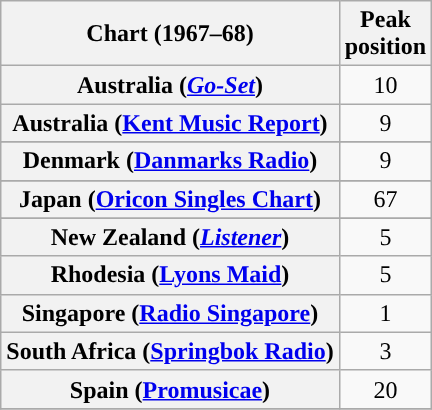<table class="wikitable sortable plainrowheaders" style="text-align:center">
<tr>
<th>Chart (1967–68)</th>
<th>Peak<br>position</th>
</tr>
<tr>
<th scope="row">Australia (<em><a href='#'>Go-Set</a></em>)</th>
<td>10</td>
</tr>
<tr>
<th scope="row">Australia (<a href='#'>Kent Music Report</a>)</th>
<td>9</td>
</tr>
<tr>
</tr>
<tr>
</tr>
<tr>
<th scope="row">Denmark (<a href='#'>Danmarks Radio</a>)</th>
<td>9</td>
</tr>
<tr>
</tr>
<tr>
<th scope="row">Japan (<a href='#'>Oricon Singles Chart</a>)</th>
<td>67</td>
</tr>
<tr>
</tr>
<tr>
</tr>
<tr>
<th scope="row">New Zealand (<em><a href='#'>Listener</a></em>)</th>
<td>5</td>
</tr>
<tr>
<th scope="row">Rhodesia (<a href='#'>Lyons Maid</a>)</th>
<td>5</td>
</tr>
<tr>
<th scope="row">Singapore (<a href='#'>Radio Singapore</a>)</th>
<td>1</td>
</tr>
<tr>
<th scope="row">South Africa (<a href='#'>Springbok Radio</a>)</th>
<td>3</td>
</tr>
<tr>
<th scope="row">Spain (<a href='#'>Promusicae</a>)</th>
<td>20</td>
</tr>
<tr>
</tr>
</table>
